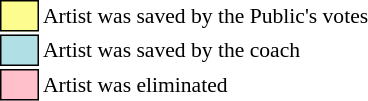<table class="toccolours"style="font-size: 90%; white-space: nowrap;">
<tr>
<td style="background:#fdfc8f; border:1px solid black;">      </td>
<td>Artist was saved by the Public's votes</td>
</tr>
<tr>
<td style="background:#b0e0e6; border:1px solid black;">      </td>
<td>Artist was saved by the coach</td>
</tr>
<tr>
<td style="background:pink; border:1px solid black;">      </td>
<td>Artist was eliminated</td>
</tr>
</table>
